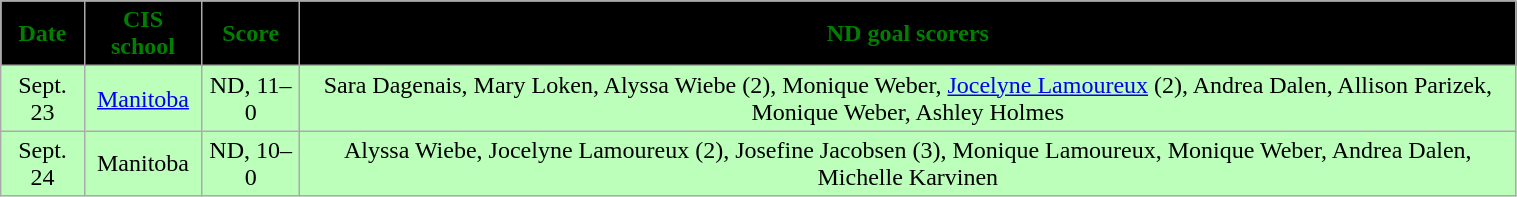<table class="wikitable" style="width:80%;">
<tr style="text-align:center; background:black; color:green;">
<td><strong>Date</strong></td>
<td><strong>CIS school</strong></td>
<td><strong>Score</strong></td>
<td><strong>ND goal scorers</strong></td>
</tr>
<tr style="text-align:center; background:#bfb;">
<td>Sept. 23</td>
<td><a href='#'>Manitoba</a></td>
<td>ND, 11–0</td>
<td>Sara Dagenais, Mary Loken, Alyssa Wiebe (2), Monique Weber, <a href='#'>Jocelyne Lamoureux</a> (2), Andrea Dalen, Allison Parizek, Monique Weber, Ashley Holmes</td>
</tr>
<tr style="text-align:center; background:#bfb;">
<td>Sept. 24</td>
<td>Manitoba</td>
<td>ND, 10–0</td>
<td>Alyssa Wiebe, Jocelyne Lamoureux (2), Josefine Jacobsen (3), Monique Lamoureux, Monique Weber, Andrea Dalen, Michelle Karvinen</td>
</tr>
</table>
